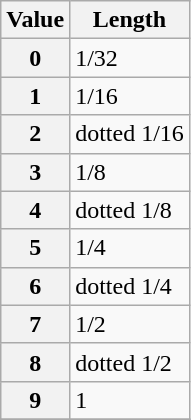<table class="wikitable">
<tr>
<th>Value</th>
<th>Length</th>
</tr>
<tr>
<th>0</th>
<td>1/32</td>
</tr>
<tr>
<th>1</th>
<td>1/16</td>
</tr>
<tr>
<th>2</th>
<td>dotted 1/16</td>
</tr>
<tr>
<th>3</th>
<td>1/8</td>
</tr>
<tr>
<th>4</th>
<td>dotted 1/8</td>
</tr>
<tr>
<th>5</th>
<td>1/4</td>
</tr>
<tr>
<th>6</th>
<td>dotted 1/4</td>
</tr>
<tr>
<th>7</th>
<td>1/2</td>
</tr>
<tr>
<th>8</th>
<td>dotted 1/2</td>
</tr>
<tr>
<th>9</th>
<td>1</td>
</tr>
<tr>
</tr>
</table>
